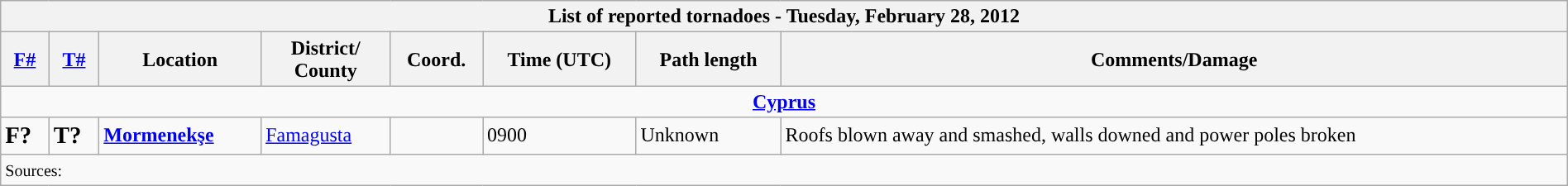<table class="wikitable collapsible" width="100%">
<tr>
<th colspan="8">List of reported tornadoes - Tuesday, February 28, 2012</th>
</tr>
<tr>
<th><a href='#'>F#</a></th>
<th><a href='#'>T#</a></th>
<th>Location</th>
<th>District/<br>County</th>
<th>Coord.</th>
<th>Time (UTC)</th>
<th>Path length</th>
<th>Comments/Damage</th>
</tr>
<tr>
<td colspan="8" align=center><strong><a href='#'>Cyprus</a></strong></td>
</tr>
<tr>
<td><big><strong>F?</strong></big></td>
<td><big><strong>T?</strong></big></td>
<td><strong><a href='#'>Mormenekşe</a></strong></td>
<td><a href='#'>Famagusta</a></td>
<td></td>
<td>0900</td>
<td>Unknown</td>
<td>Roofs blown away and smashed, walls downed and power poles broken</td>
</tr>
<tr>
<td colspan="8"><small>Sources:  </small></td>
</tr>
</table>
